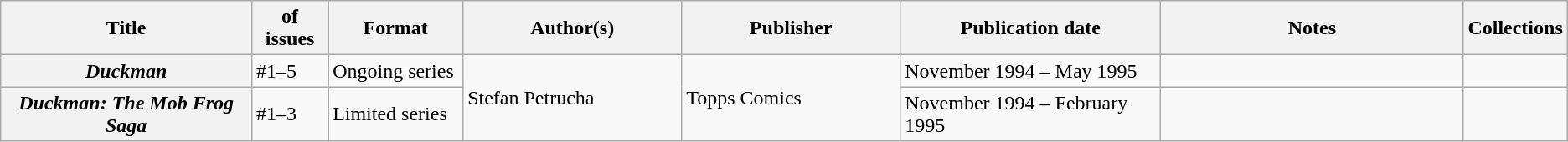<table class="wikitable">
<tr>
<th>Title</th>
<th style="width:40pt"> of issues</th>
<th style="width:75pt">Format</th>
<th style="width:125pt">Author(s)</th>
<th style="width:125pt">Publisher</th>
<th style="width:150pt">Publication date</th>
<th style="width:175pt">Notes</th>
<th>Collections</th>
</tr>
<tr>
<th><em>Duckman</em></th>
<td>#1–5</td>
<td>Ongoing series</td>
<td rowspan="2">Stefan Petrucha</td>
<td rowspan="2">Topps Comics</td>
<td>November 1994 – May 1995</td>
<td></td>
<td></td>
</tr>
<tr>
<th><em>Duckman: The Mob Frog Saga</em></th>
<td>#1–3</td>
<td>Limited series</td>
<td>November 1994 – February 1995</td>
<td></td>
<td></td>
</tr>
</table>
